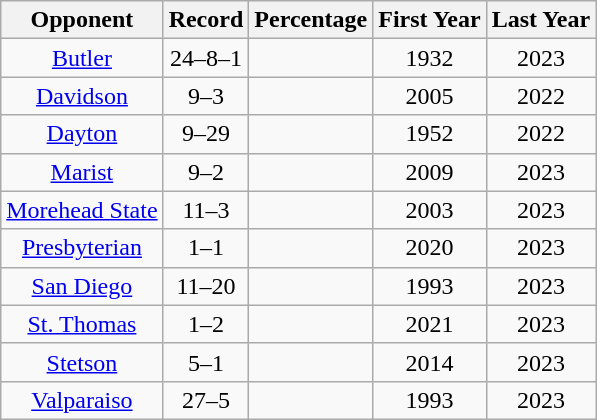<table class="wikitable" style="text-align:center">
<tr>
<th>Opponent</th>
<th>Record</th>
<th>Percentage</th>
<th>First Year</th>
<th>Last Year</th>
</tr>
<tr>
<td><a href='#'>Butler</a></td>
<td>24–8–1</td>
<td></td>
<td>1932</td>
<td>2023</td>
</tr>
<tr>
<td><a href='#'>Davidson</a></td>
<td>9–3</td>
<td></td>
<td>2005</td>
<td>2022</td>
</tr>
<tr>
<td><a href='#'>Dayton</a></td>
<td>9–29</td>
<td></td>
<td>1952</td>
<td>2022</td>
</tr>
<tr>
<td><a href='#'>Marist</a></td>
<td>9–2</td>
<td></td>
<td>2009</td>
<td>2023</td>
</tr>
<tr>
<td><a href='#'>Morehead State</a></td>
<td>11–3</td>
<td></td>
<td>2003</td>
<td>2023</td>
</tr>
<tr>
<td><a href='#'>Presbyterian</a></td>
<td>1–1</td>
<td></td>
<td>2020</td>
<td>2023</td>
</tr>
<tr>
<td><a href='#'>San Diego</a></td>
<td>11–20</td>
<td></td>
<td>1993</td>
<td>2023</td>
</tr>
<tr>
<td><a href='#'>St. Thomas</a></td>
<td>1–2</td>
<td></td>
<td>2021</td>
<td>2023</td>
</tr>
<tr>
<td><a href='#'>Stetson</a></td>
<td>5–1</td>
<td></td>
<td>2014</td>
<td>2023</td>
</tr>
<tr>
<td><a href='#'>Valparaiso</a></td>
<td>27–5</td>
<td></td>
<td>1993</td>
<td>2023</td>
</tr>
</table>
